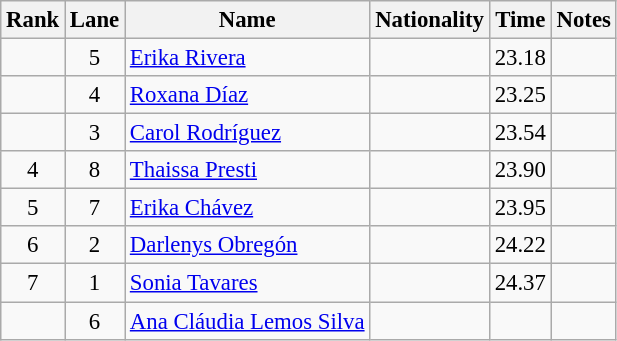<table class="wikitable sortable" style="text-align:center;font-size:95%">
<tr>
<th>Rank</th>
<th>Lane</th>
<th>Name</th>
<th>Nationality</th>
<th>Time</th>
<th>Notes</th>
</tr>
<tr>
<td></td>
<td>5</td>
<td align=left><a href='#'>Erika Rivera</a></td>
<td align=left></td>
<td>23.18</td>
<td></td>
</tr>
<tr>
<td></td>
<td>4</td>
<td align=left><a href='#'>Roxana Díaz</a></td>
<td align=left></td>
<td>23.25</td>
<td></td>
</tr>
<tr>
<td></td>
<td>3</td>
<td align=left><a href='#'>Carol Rodríguez</a></td>
<td align=left></td>
<td>23.54</td>
<td></td>
</tr>
<tr>
<td>4</td>
<td>8</td>
<td align=left><a href='#'>Thaissa Presti</a></td>
<td align=left></td>
<td>23.90</td>
<td></td>
</tr>
<tr>
<td>5</td>
<td>7</td>
<td align=left><a href='#'>Erika Chávez</a></td>
<td align=left></td>
<td>23.95</td>
<td></td>
</tr>
<tr>
<td>6</td>
<td>2</td>
<td align=left><a href='#'>Darlenys Obregón</a></td>
<td align=left></td>
<td>24.22</td>
<td></td>
</tr>
<tr>
<td>7</td>
<td>1</td>
<td align=left><a href='#'>Sonia Tavares</a></td>
<td align=left></td>
<td>24.37</td>
<td></td>
</tr>
<tr>
<td></td>
<td>6</td>
<td align=left><a href='#'>Ana Cláudia Lemos Silva</a></td>
<td align=left></td>
<td></td>
<td></td>
</tr>
</table>
